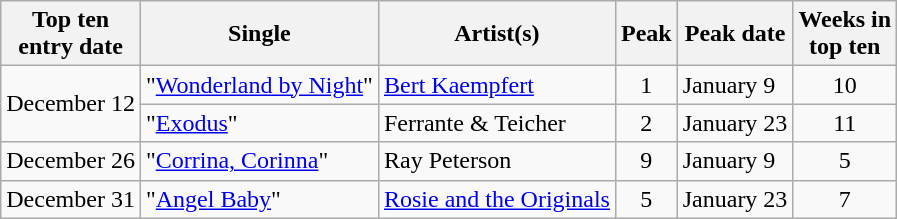<table class="plainrowheaders sortable wikitable">
<tr>
<th>Top ten<br>entry date</th>
<th>Single</th>
<th>Artist(s)</th>
<th>Peak</th>
<th>Peak date</th>
<th data-sort-type="number">Weeks in<br>top ten</th>
</tr>
<tr>
<td rowspan=2>December 12</td>
<td>"<a href='#'>Wonderland by Night</a>"</td>
<td><a href='#'>Bert Kaempfert</a></td>
<td align=center>1</td>
<td>January 9</td>
<td align=center>10</td>
</tr>
<tr>
<td>"<a href='#'>Exodus</a>"</td>
<td>Ferrante & Teicher</td>
<td align=center>2</td>
<td>January 23</td>
<td align=center>11</td>
</tr>
<tr>
<td>December 26</td>
<td>"<a href='#'>Corrina, Corinna</a>"</td>
<td>Ray Peterson</td>
<td align=center>9</td>
<td>January 9</td>
<td align=center>5</td>
</tr>
<tr>
<td>December 31</td>
<td>"<a href='#'>Angel Baby</a>"</td>
<td><a href='#'>Rosie and the Originals</a></td>
<td align=center>5</td>
<td>January 23</td>
<td align=center>7</td>
</tr>
</table>
